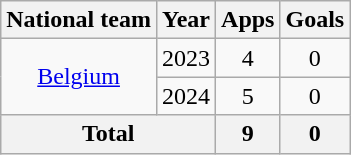<table class=wikitable style=text-align:center>
<tr>
<th>National team</th>
<th>Year</th>
<th>Apps</th>
<th>Goals</th>
</tr>
<tr>
<td rowspan="2"><a href='#'>Belgium</a></td>
<td>2023</td>
<td>4</td>
<td>0</td>
</tr>
<tr>
<td>2024</td>
<td>5</td>
<td>0</td>
</tr>
<tr>
<th colspan="2">Total</th>
<th>9</th>
<th>0</th>
</tr>
</table>
